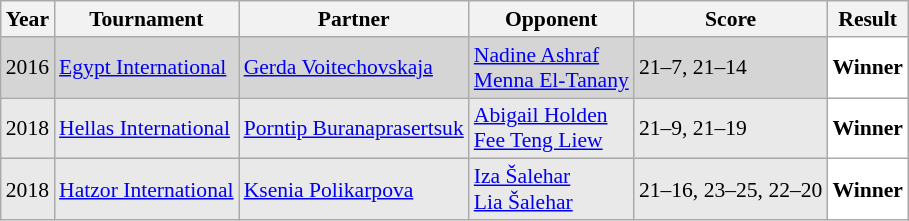<table class="sortable wikitable" style="font-size: 90%;">
<tr>
<th>Year</th>
<th>Tournament</th>
<th>Partner</th>
<th>Opponent</th>
<th>Score</th>
<th>Result</th>
</tr>
<tr style="background:#D5D5D5">
<td align="center">2016</td>
<td align="left"><a href='#'>Egypt International</a></td>
<td align="left"> <a href='#'>Gerda Voitechovskaja</a></td>
<td align="left"> <a href='#'>Nadine Ashraf</a><br> <a href='#'>Menna El-Tanany</a></td>
<td align="left">21–7, 21–14</td>
<td style="text-align:left; background:white"> <strong>Winner</strong></td>
</tr>
<tr style="background:#E9E9E9">
<td align="center">2018</td>
<td align="left"><a href='#'>Hellas International</a></td>
<td align="left"> <a href='#'>Porntip Buranaprasertsuk</a></td>
<td align="left"> <a href='#'>Abigail Holden</a><br> <a href='#'>Fee Teng Liew</a></td>
<td align="left">21–9, 21–19</td>
<td style="text-align:left; background:white"> <strong>Winner</strong></td>
</tr>
<tr style="background:#E9E9E9">
<td align="center">2018</td>
<td align="left"><a href='#'>Hatzor International</a></td>
<td align="left"> <a href='#'>Ksenia Polikarpova</a></td>
<td align="left"> <a href='#'>Iza Šalehar</a><br> <a href='#'>Lia Šalehar</a></td>
<td align="left">21–16, 23–25, 22–20</td>
<td style="text-align:left; background:white"> <strong>Winner</strong></td>
</tr>
</table>
